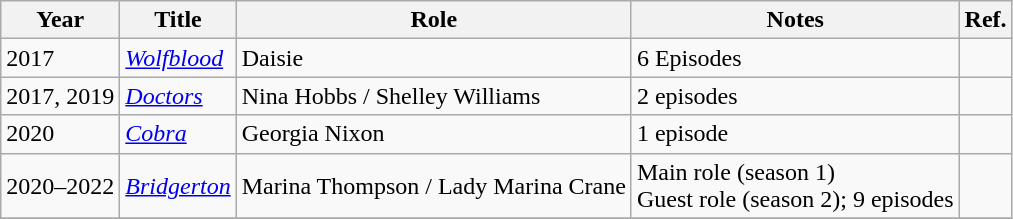<table class="wikitable">
<tr>
<th>Year</th>
<th>Title</th>
<th>Role</th>
<th>Notes</th>
<th>Ref.</th>
</tr>
<tr>
<td>2017</td>
<td><em><a href='#'>Wolfblood</a></em></td>
<td>Daisie</td>
<td>6 Episodes</td>
<td></td>
</tr>
<tr>
<td>2017, 2019</td>
<td><em><a href='#'>Doctors</a></em></td>
<td>Nina Hobbs / Shelley Williams</td>
<td>2 episodes</td>
<td></td>
</tr>
<tr>
<td>2020</td>
<td><em><a href='#'>Cobra</a></em></td>
<td>Georgia Nixon</td>
<td>1 episode</td>
<td></td>
</tr>
<tr>
<td>2020–2022</td>
<td><em><a href='#'>Bridgerton</a></em></td>
<td>Marina Thompson / Lady Marina Crane</td>
<td>Main role (season 1)<br>Guest role (season 2);  9 episodes</td>
<td></td>
</tr>
<tr>
</tr>
</table>
